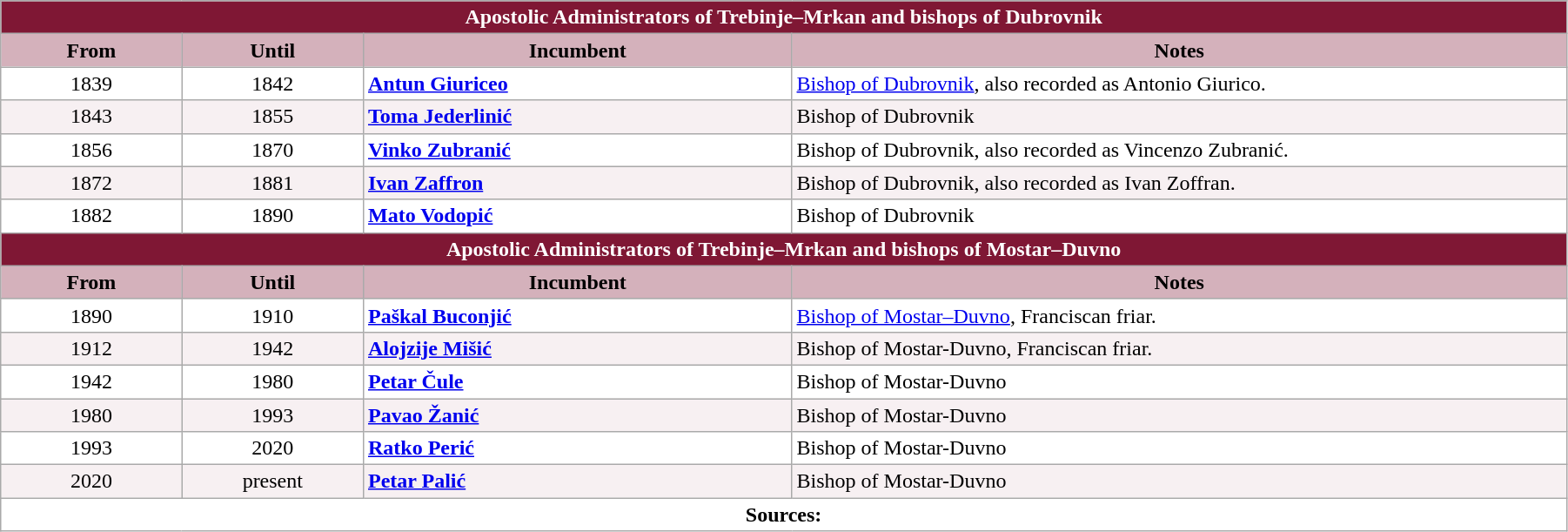<table class="wikitable" style="width:95%"; border="1">
<tr>
<th colspan="4" style="background-color: #7F1734; color: white;">Apostolic Administrators of Trebinje–Mrkan and bishops of Dubrovnik</th>
</tr>
<tr>
<th style="background-color: #D4B1BB; width: 11%;">From</th>
<th style="background-color: #D4B1BB; width: 11%;">Until</th>
<th style="background-color: #D4B1BB; width: 26%;">Incumbent</th>
<th style="background-color: #D4B1BB; width: 47%;">Notes</th>
</tr>
<tr valign="top" style="background-color: white;">
<td style="text-align: center;">1839</td>
<td style="text-align: center;">1842</td>
<td><strong><a href='#'>Antun Giuriceo</a></strong></td>
<td><a href='#'>Bishop of Dubrovnik</a>, also recorded as Antonio Giurico.</td>
</tr>
<tr valign="top" style="background-color: #F7F0F2;">
<td style="text-align: center;">1843</td>
<td style="text-align: center;">1855</td>
<td><strong><a href='#'>Toma Jederlinić</a></strong></td>
<td>Bishop of Dubrovnik</td>
</tr>
<tr valign="top" style="background-color: white;">
<td style="text-align: center;">1856</td>
<td style="text-align: center;">1870</td>
<td><strong><a href='#'>Vinko Zubranić</a></strong></td>
<td>Bishop of Dubrovnik, also recorded as Vincenzo Zubranić.</td>
</tr>
<tr valign="top" style="background-color: #F7F0F2;">
<td style="text-align: center;">1872</td>
<td style="text-align: center;">1881</td>
<td><strong><a href='#'>Ivan Zaffron</a></strong></td>
<td>Bishop of Dubrovnik, also recorded as Ivan Zoffran.</td>
</tr>
<tr valign="top" style="background-color: white;">
<td style="text-align: center;">1882</td>
<td style="text-align: center;">1890</td>
<td><strong><a href='#'>Mato Vodopić</a></strong></td>
<td>Bishop of Dubrovnik</td>
</tr>
<tr>
<th colspan="4" style="background-color: #7F1734; color: white;">Apostolic Administrators of Trebinje–Mrkan and bishops of Mostar–Duvno</th>
</tr>
<tr>
<th style="background-color: #D4B1BB; width: 11%;">From</th>
<th style="background-color: #D4B1BB; width: 11%;">Until</th>
<th style="background-color: #D4B1BB; width: 26%;">Incumbent</th>
<th style="background-color: #D4B1BB; width: 47%;">Notes</th>
</tr>
<tr valign="top" style="background-color: white;">
<td style="text-align: center;">1890</td>
<td style="text-align: center;">1910</td>
<td><strong><a href='#'>Paškal Buconjić</a></strong></td>
<td><a href='#'>Bishop of Mostar–Duvno</a>, Franciscan friar.</td>
</tr>
<tr valign="top" style="background-color: #F7F0F2;">
<td style="text-align: center;">1912</td>
<td style="text-align: center;">1942</td>
<td><strong><a href='#'>Alojzije Mišić</a></strong></td>
<td>Bishop of Mostar-Duvno, Franciscan friar.</td>
</tr>
<tr valign="top" style="background-color: white;">
<td style="text-align: center;">1942</td>
<td style="text-align: center;">1980</td>
<td><strong><a href='#'>Petar Čule</a></strong></td>
<td>Bishop of Mostar-Duvno</td>
</tr>
<tr valign="top" style="background-color: #F7F0F2;">
<td style="text-align: center;">1980</td>
<td style="text-align: center;">1993</td>
<td><strong><a href='#'>Pavao Žanić</a></strong></td>
<td>Bishop of Mostar-Duvno</td>
</tr>
<tr valign="top" style="background-color: white;">
<td style="text-align: center;">1993</td>
<td style="text-align: center;">2020</td>
<td><strong><a href='#'>Ratko Perić</a></strong></td>
<td>Bishop of Mostar-Duvno</td>
</tr>
<tr valign="top" style="background-color: #F7F0F2;">
<td style="text-align: center;">2020</td>
<td style="text-align: center;">present</td>
<td><strong><a href='#'>Petar Palić</a></strong></td>
<td>Bishop of Mostar-Duvno</td>
</tr>
<tr valign="top" style="background-color: white;">
<td colspan="5" style="text-align: center;"><strong>Sources:</strong></td>
</tr>
</table>
